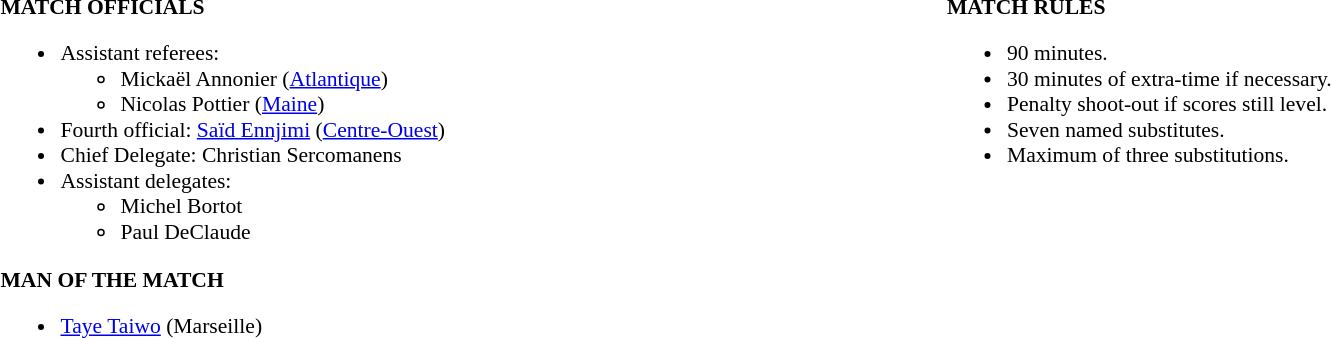<table width=100% style="font-size: 90%">
<tr>
<td width=50% valign=top><br><strong>MATCH OFFICIALS</strong><ul><li>Assistant referees:<ul><li>Mickaël Annonier (<a href='#'>Atlantique</a>)</li><li>Nicolas Pottier (<a href='#'>Maine</a>)</li></ul></li><li>Fourth official: <a href='#'>Saïd Ennjimi</a> (<a href='#'>Centre-Ouest</a>)</li><li>Chief Delegate: Christian Sercomanens</li><li>Assistant delegates:<ul><li>Michel Bortot</li><li>Paul DeClaude</li></ul></li></ul><strong>MAN OF THE MATCH</strong><ul><li><a href='#'>Taye Taiwo</a> (Marseille)</li></ul></td>
<td width=50% valign=top><br><strong>MATCH RULES</strong><ul><li>90 minutes.</li><li>30 minutes of extra-time if necessary.</li><li>Penalty shoot-out if scores still level.</li><li>Seven named substitutes.</li><li>Maximum of three substitutions.</li></ul></td>
</tr>
</table>
